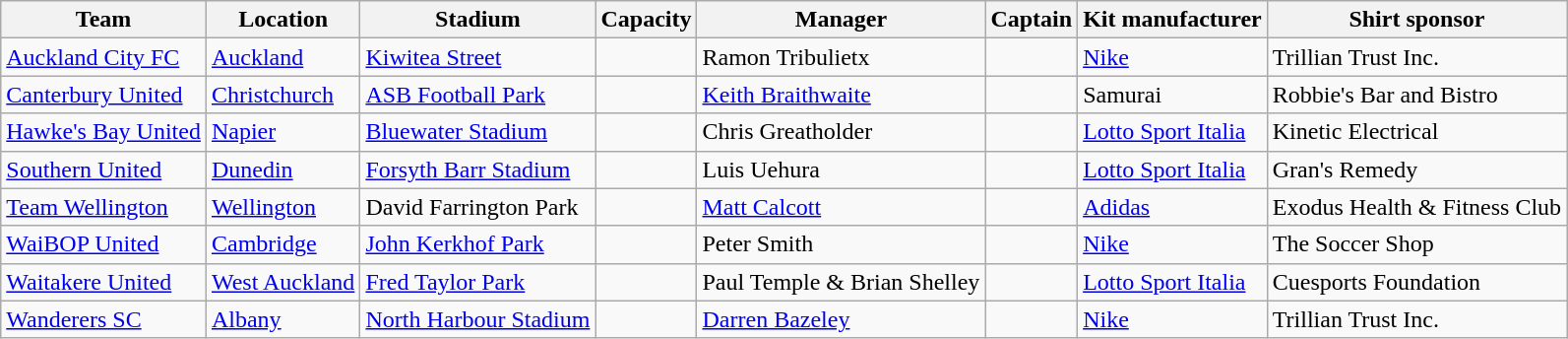<table class="wikitable sortable" style="text-align: left;">
<tr>
<th>Team</th>
<th>Location</th>
<th>Stadium</th>
<th>Capacity</th>
<th>Manager</th>
<th>Captain</th>
<th>Kit manufacturer</th>
<th>Shirt sponsor</th>
</tr>
<tr>
<td> <a href='#'>Auckland City FC</a></td>
<td><a href='#'>Auckland</a></td>
<td><a href='#'>Kiwitea Street</a></td>
<td style="text-align:center;"></td>
<td> Ramon Tribulietx</td>
<td></td>
<td><a href='#'>Nike</a></td>
<td>Trillian Trust Inc.</td>
</tr>
<tr>
<td> <a href='#'>Canterbury United</a></td>
<td><a href='#'>Christchurch</a></td>
<td><a href='#'>ASB Football Park</a></td>
<td style="text-align:center;"></td>
<td> <a href='#'>Keith Braithwaite</a></td>
<td></td>
<td>Samurai</td>
<td>Robbie's Bar and Bistro</td>
</tr>
<tr>
<td> <a href='#'>Hawke's Bay United</a></td>
<td><a href='#'>Napier</a></td>
<td><a href='#'>Bluewater Stadium</a></td>
<td style="text-align:center;"></td>
<td> Chris Greatholder</td>
<td></td>
<td><a href='#'>Lotto Sport Italia</a></td>
<td>Kinetic Electrical</td>
</tr>
<tr>
<td> <a href='#'>Southern United</a></td>
<td><a href='#'>Dunedin</a></td>
<td><a href='#'>Forsyth Barr Stadium</a></td>
<td style="text-align:center;"></td>
<td> Luis Uehura</td>
<td></td>
<td><a href='#'>Lotto Sport Italia</a></td>
<td>Gran's Remedy</td>
</tr>
<tr>
<td>  <a href='#'>Team Wellington</a></td>
<td><a href='#'>Wellington</a></td>
<td>David Farrington Park</td>
<td style="text-align:center;"></td>
<td> <a href='#'>Matt Calcott</a></td>
<td></td>
<td><a href='#'>Adidas</a></td>
<td>Exodus Health & Fitness Club</td>
</tr>
<tr>
<td>  <a href='#'>WaiBOP United</a></td>
<td><a href='#'>Cambridge</a></td>
<td><a href='#'>John Kerkhof Park</a></td>
<td style="text-align:center;"></td>
<td> Peter Smith</td>
<td></td>
<td><a href='#'>Nike</a></td>
<td>The Soccer Shop</td>
</tr>
<tr>
<td> <a href='#'>Waitakere United</a></td>
<td><a href='#'>West Auckland</a></td>
<td><a href='#'>Fred Taylor Park</a></td>
<td style="text-align:center;"></td>
<td> Paul Temple & Brian Shelley</td>
<td></td>
<td><a href='#'>Lotto Sport Italia</a></td>
<td>Cuesports Foundation</td>
</tr>
<tr>
<td> <a href='#'>Wanderers SC</a></td>
<td><a href='#'>Albany</a></td>
<td><a href='#'>North Harbour Stadium</a></td>
<td style="text-align:center;"></td>
<td> <a href='#'>Darren Bazeley</a></td>
<td></td>
<td><a href='#'>Nike</a></td>
<td>Trillian Trust Inc.</td>
</tr>
</table>
